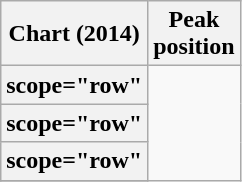<table class="wikitable sortable plainrowheaders">
<tr>
<th scope="col">Chart (2014)</th>
<th scope="col">Peak<br>position</th>
</tr>
<tr>
<th>scope="row" </th>
</tr>
<tr>
<th>scope="row" </th>
</tr>
<tr>
<th>scope="row" </th>
</tr>
<tr>
</tr>
</table>
